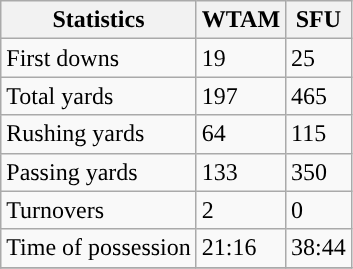<table class="wikitable" style="float: left;">
<tr>
<th>Statistics</th>
<th>WTAM</th>
<th>SFU</th>
</tr>
<tr>
<td>First downs</td>
<td>19</td>
<td>25</td>
</tr>
<tr>
<td>Total yards</td>
<td>197</td>
<td>465</td>
</tr>
<tr>
<td>Rushing yards</td>
<td>64</td>
<td>115</td>
</tr>
<tr>
<td>Passing yards</td>
<td>133</td>
<td>350</td>
</tr>
<tr>
<td>Turnovers</td>
<td>2</td>
<td>0</td>
</tr>
<tr>
<td>Time of possession</td>
<td>21:16</td>
<td>38:44</td>
</tr>
<tr>
</tr>
</table>
